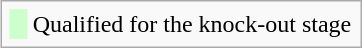<table class="infobox">
<tr>
<td width=10px bgcolor="#ccffcc"></td>
<td>Qualified for the knock-out stage</td>
</tr>
</table>
